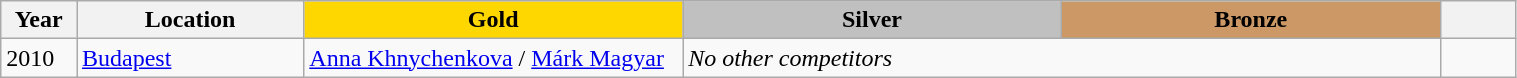<table class="wikitable unsortable" style="text-align:left; width:80%">
<tr>
<th scope="col" style="text-align:center; width:5%">Year</th>
<th scope="col" style="text-align:center; width:15%">Location</th>
<td scope="col" style="text-align:center; width:25%; background:gold"><strong>Gold</strong></td>
<td scope="col" style="text-align:center; width:25%; background:silver"><strong>Silver</strong></td>
<td scope="col" style="text-align:center; width:25%; background:#c96"><strong>Bronze</strong></td>
<th scope="col" style="text-align:center; width:5%"></th>
</tr>
<tr>
<td>2010</td>
<td><a href='#'>Budapest</a></td>
<td><a href='#'>Anna Khnychenkova</a> / <a href='#'>Márk Magyar</a></td>
<td colspan="2"><em>No other competitors</em></td>
<td></td>
</tr>
</table>
